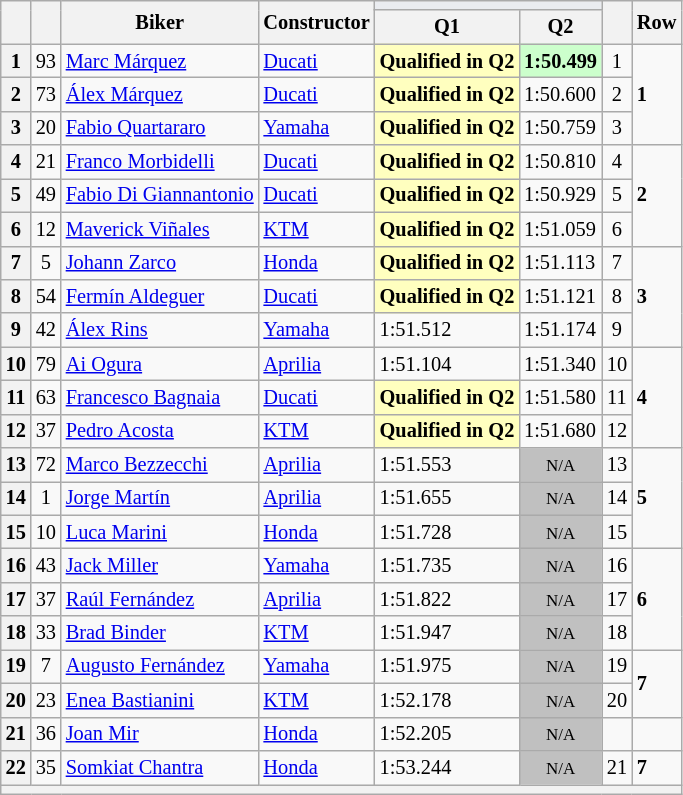<table class="wikitable sortable" style="font-size: 85%;">
<tr>
<th rowspan="2"></th>
<th rowspan="2"></th>
<th rowspan="2">Biker</th>
<th rowspan="2">Constructor</th>
<th colspan="2" style="background:#eaecf0; text-align:center;"></th>
<th rowspan="2"></th>
<th rowspan="2">Row</th>
</tr>
<tr>
<th scope="col">Q1</th>
<th scope="col">Q2</th>
</tr>
<tr>
<th scope="row">1</th>
<td align="center">93</td>
<td> <a href='#'>Marc Márquez</a></td>
<td><a href='#'>Ducati</a></td>
<td style="background:#ffffbf;"><strong>Qualified in Q2</strong></td>
<td style="background:#ccffcc;"><strong>1:50.499</strong></td>
<td align="center">1</td>
<td rowspan="3"><strong>1</strong></td>
</tr>
<tr>
<th scope="row">2</th>
<td align="center">73</td>
<td> <a href='#'>Álex Márquez</a></td>
<td><a href='#'>Ducati</a></td>
<td style="background:#ffffbf;"><strong>Qualified in Q2</strong></td>
<td>1:50.600</td>
<td align="center">2</td>
</tr>
<tr>
<th scope="row">3</th>
<td align="center">20</td>
<td> <a href='#'>Fabio Quartararo</a></td>
<td><a href='#'>Yamaha</a></td>
<td style="background:#ffffbf;"><strong>Qualified in Q2</strong></td>
<td>1:50.759</td>
<td align="center">3</td>
</tr>
<tr>
<th scope="row">4</th>
<td align="center">21</td>
<td> <a href='#'>Franco Morbidelli</a></td>
<td><a href='#'>Ducati</a></td>
<td style="background:#ffffbf;"><strong>Qualified in Q2</strong></td>
<td>1:50.810</td>
<td align="center">4</td>
<td rowspan="3"><strong>2</strong></td>
</tr>
<tr>
<th scope="row">5</th>
<td align="center">49</td>
<td> <a href='#'>Fabio Di Giannantonio</a></td>
<td><a href='#'>Ducati</a></td>
<td style="background:#ffffbf;"><strong>Qualified in Q2</strong></td>
<td>1:50.929</td>
<td align="center">5</td>
</tr>
<tr>
<th scope="row">6</th>
<td align="center">12</td>
<td> <a href='#'>Maverick Viñales</a></td>
<td><a href='#'>KTM</a></td>
<td style="background:#ffffbf;"><strong>Qualified in Q2</strong></td>
<td>1:51.059</td>
<td align="center">6</td>
</tr>
<tr>
<th scope="row">7</th>
<td align="center">5</td>
<td> <a href='#'>Johann Zarco</a></td>
<td><a href='#'>Honda</a></td>
<td style="background:#ffffbf;"><strong>Qualified in Q2</strong></td>
<td>1:51.113</td>
<td align="center">7</td>
<td rowspan="3"><strong>3</strong></td>
</tr>
<tr>
<th scope="row">8</th>
<td align="center">54</td>
<td> <a href='#'>Fermín Aldeguer</a></td>
<td><a href='#'>Ducati</a></td>
<td style="background:#ffffbf;"><strong>Qualified in Q2</strong></td>
<td>1:51.121</td>
<td align="center">8</td>
</tr>
<tr>
<th scope="row">9</th>
<td align="center">42</td>
<td> <a href='#'>Álex Rins</a></td>
<td><a href='#'>Yamaha</a></td>
<td>1:51.512</td>
<td>1:51.174</td>
<td align="center">9</td>
</tr>
<tr>
<th scope="row">10</th>
<td align="center">79</td>
<td> <a href='#'>Ai Ogura</a></td>
<td><a href='#'>Aprilia</a></td>
<td>1:51.104</td>
<td>1:51.340</td>
<td align="center">10</td>
<td rowspan="3"><strong>4</strong></td>
</tr>
<tr>
<th scope="row">11</th>
<td align="center">63</td>
<td> <a href='#'>Francesco Bagnaia</a></td>
<td><a href='#'>Ducati</a></td>
<td style="background:#ffffbf;"><strong>Qualified in Q2</strong></td>
<td>1:51.580</td>
<td align="center">11</td>
</tr>
<tr>
<th scope="row">12</th>
<td align="center">37</td>
<td> <a href='#'>Pedro Acosta</a></td>
<td><a href='#'>KTM</a></td>
<td style="background:#ffffbf;"><strong>Qualified in Q2</strong></td>
<td>1:51.680</td>
<td align="center">12</td>
</tr>
<tr>
<th scope="row">13</th>
<td align="center">72</td>
<td> <a href='#'>Marco Bezzecchi</a></td>
<td><a href='#'>Aprilia</a></td>
<td>1:51.553</td>
<td style="background: silver" align="center" data-sort-value="22"><small>N/A</small></td>
<td align="center">13</td>
<td rowspan="3"><strong>5</strong></td>
</tr>
<tr>
<th scope="row">14</th>
<td align="center">1</td>
<td> <a href='#'>Jorge Martín</a></td>
<td><a href='#'>Aprilia</a></td>
<td>1:51.655</td>
<td style="background: silver" align="center" data-sort-value="22"><small>N/A</small></td>
<td align="center">14</td>
</tr>
<tr>
<th scope="row">15</th>
<td align="center">10</td>
<td> <a href='#'>Luca Marini</a></td>
<td><a href='#'>Honda</a></td>
<td>1:51.728</td>
<td style="background: silver" align="center" data-sort-value="22"><small>N/A</small></td>
<td align="center">15</td>
</tr>
<tr>
<th scope="row">16</th>
<td align="center">43</td>
<td> <a href='#'>Jack Miller</a></td>
<td><a href='#'>Yamaha</a></td>
<td>1:51.735</td>
<td style="background: silver" align="center" data-sort-value="22"><small>N/A</small></td>
<td align="center">16</td>
<td rowspan="3"><strong>6</strong></td>
</tr>
<tr>
<th scope="row">17</th>
<td align="center">37</td>
<td> <a href='#'>Raúl Fernández</a></td>
<td><a href='#'>Aprilia</a></td>
<td>1:51.822</td>
<td style="background: silver" align="center" data-sort-value="22"><small>N/A</small></td>
<td align="center">17</td>
</tr>
<tr>
<th scope="row">18</th>
<td align="center">33</td>
<td> <a href='#'>Brad Binder</a></td>
<td><a href='#'>KTM</a></td>
<td>1:51.947</td>
<td style="background: silver" align="center" data-sort-value="19"><small>N/A</small></td>
<td align="center">18</td>
</tr>
<tr>
<th scope="row">19</th>
<td align="center">7</td>
<td> <a href='#'>Augusto Fernández</a></td>
<td><a href='#'>Yamaha</a></td>
<td>1:51.975</td>
<td style="background: silver" align="center" data-sort-value="22"><small>N/A</small></td>
<td align="center">19</td>
<td rowspan="2"><strong>7</strong></td>
</tr>
<tr>
<th scope="row">20</th>
<td align="center">23</td>
<td> <a href='#'>Enea Bastianini</a></td>
<td><a href='#'>KTM</a></td>
<td>1:52.178</td>
<td style="background: silver" align="center" data-sort-value="19"><small>N/A</small></td>
<td align="center">20</td>
</tr>
<tr>
<th scope="row">21</th>
<td align="center">36</td>
<td> <a href='#'>Joan Mir</a></td>
<td><a href='#'>Honda</a></td>
<td>1:52.205</td>
<td style="background: silver" align="center" data-sort-value="19"><small>N/A</small></td>
<td align="center"></td>
</tr>
<tr>
<th scope="row">22</th>
<td align="center">35</td>
<td> <a href='#'>Somkiat Chantra</a></td>
<td><a href='#'>Honda</a></td>
<td>1:53.244</td>
<td style="background: silver" align="center" data-sort-value="22"><small>N/A</small></td>
<td align="center">21</td>
<td rowspan="1"><strong>7</strong></td>
</tr>
<tr>
<th colspan="8"></th>
</tr>
</table>
